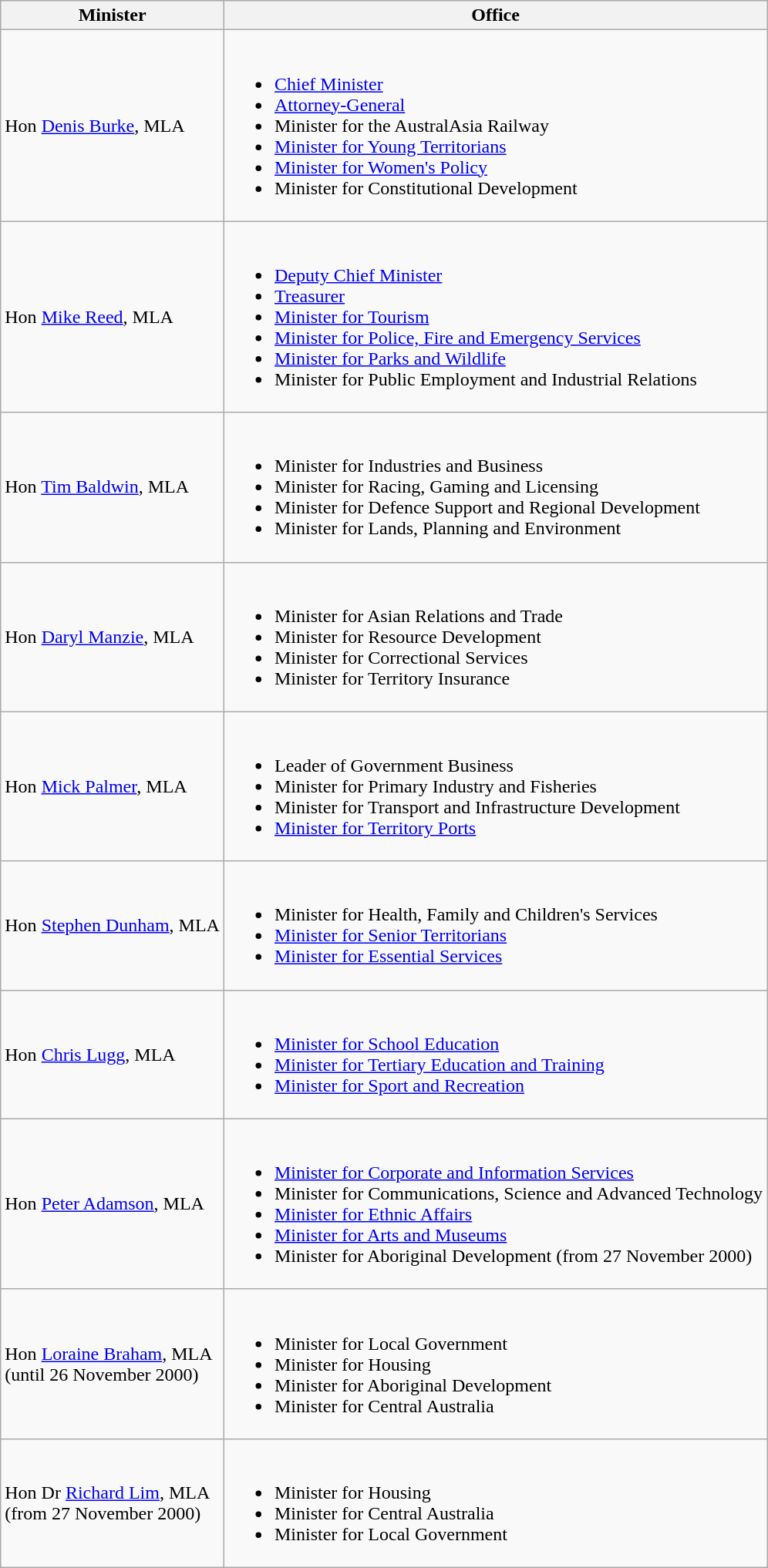<table class="wikitable">
<tr>
<th>Minister</th>
<th>Office</th>
</tr>
<tr>
<td>Hon <a href='#'>Denis Burke</a>, MLA</td>
<td><br><ul><li><a href='#'>Chief Minister</a></li><li><a href='#'>Attorney-General</a></li><li>Minister for the AustralAsia Railway</li><li><a href='#'>Minister for Young Territorians</a></li><li><a href='#'>Minister for Women's Policy</a></li><li>Minister for Constitutional Development</li></ul></td>
</tr>
<tr>
<td>Hon <a href='#'>Mike Reed</a>, MLA</td>
<td><br><ul><li><a href='#'>Deputy Chief Minister</a></li><li><a href='#'>Treasurer</a></li><li><a href='#'>Minister for Tourism</a></li><li><a href='#'>Minister for Police, Fire and Emergency Services</a></li><li><a href='#'>Minister for Parks and Wildlife</a></li><li>Minister for Public Employment and Industrial Relations</li></ul></td>
</tr>
<tr>
<td>Hon <a href='#'>Tim Baldwin</a>, MLA</td>
<td><br><ul><li>Minister for Industries and Business</li><li>Minister for Racing, Gaming and Licensing</li><li>Minister for Defence Support and Regional Development</li><li>Minister for Lands, Planning and Environment</li></ul></td>
</tr>
<tr>
<td>Hon <a href='#'>Daryl Manzie</a>, MLA</td>
<td><br><ul><li>Minister for Asian Relations and Trade</li><li>Minister for Resource Development</li><li>Minister for Correctional Services</li><li>Minister for Territory Insurance</li></ul></td>
</tr>
<tr>
<td>Hon <a href='#'>Mick Palmer</a>, MLA</td>
<td><br><ul><li>Leader of Government Business</li><li>Minister for Primary Industry and Fisheries</li><li>Minister for Transport and Infrastructure Development</li><li><a href='#'>Minister for Territory Ports</a></li></ul></td>
</tr>
<tr>
<td>Hon <a href='#'>Stephen Dunham</a>, MLA</td>
<td><br><ul><li>Minister for Health, Family and Children's Services</li><li><a href='#'>Minister for Senior Territorians</a></li><li><a href='#'>Minister for Essential Services</a></li></ul></td>
</tr>
<tr>
<td>Hon <a href='#'>Chris Lugg</a>, MLA</td>
<td><br><ul><li><a href='#'>Minister for School Education</a></li><li><a href='#'>Minister for Tertiary Education and Training</a></li><li><a href='#'>Minister for Sport and Recreation</a></li></ul></td>
</tr>
<tr>
<td>Hon <a href='#'>Peter Adamson</a>, MLA</td>
<td><br><ul><li><a href='#'>Minister for Corporate and Information Services</a></li><li>Minister for Communications, Science and Advanced Technology</li><li><a href='#'>Minister for Ethnic Affairs</a></li><li><a href='#'>Minister for Arts and Museums</a></li><li>Minister for Aboriginal Development (from 27 November 2000)</li></ul></td>
</tr>
<tr>
<td>Hon <a href='#'>Loraine Braham</a>, MLA<br>(until 26 November 2000)</td>
<td><br><ul><li>Minister for Local Government</li><li>Minister for Housing</li><li>Minister for Aboriginal Development</li><li>Minister for Central Australia</li></ul></td>
</tr>
<tr>
<td>Hon Dr <a href='#'>Richard Lim</a>, MLA<br>(from 27 November 2000)</td>
<td><br><ul><li>Minister for Housing</li><li>Minister for Central Australia</li><li>Minister for Local Government</li></ul></td>
</tr>
</table>
